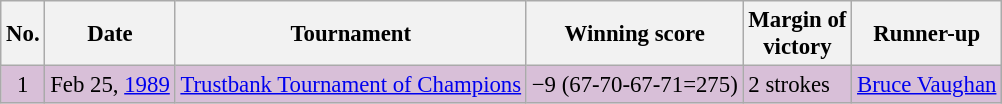<table class="wikitable" style="font-size:95%;">
<tr>
<th>No.</th>
<th>Date</th>
<th>Tournament</th>
<th>Winning score</th>
<th>Margin of<br>victory</th>
<th>Runner-up</th>
</tr>
<tr style="background:thistle;">
<td align=center>1</td>
<td align=right>Feb 25, <a href='#'>1989</a></td>
<td><a href='#'>Trustbank Tournament of Champions</a></td>
<td>−9 (67-70-67-71=275)</td>
<td>2 strokes</td>
<td> <a href='#'>Bruce Vaughan</a></td>
</tr>
</table>
